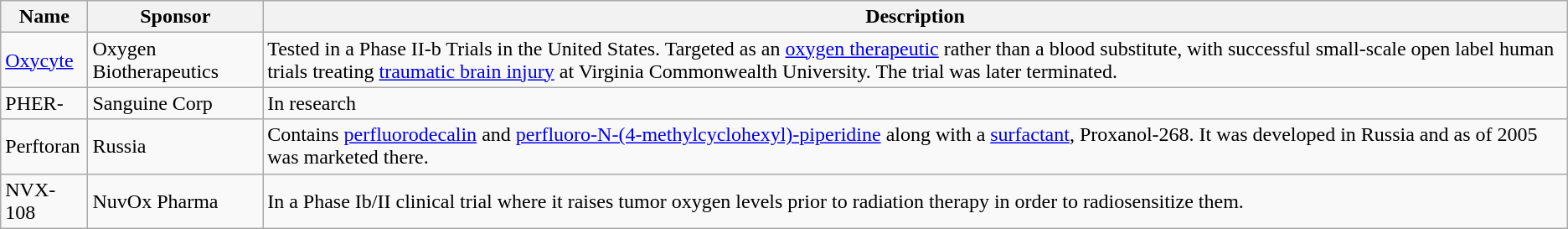<table class="sortable wikitable">
<tr>
<th>Name</th>
<th>Sponsor</th>
<th>Description</th>
</tr>
<tr>
<td><a href='#'>Oxycyte</a></td>
<td>Oxygen Biotherapeutics</td>
<td>Tested in a Phase II-b Trials in the United States. Targeted as an <a href='#'>oxygen therapeutic</a> rather than a blood substitute, with successful small-scale open label human trials treating <a href='#'>traumatic brain injury</a> at Virginia Commonwealth University. The trial was later terminated.</td>
</tr>
<tr>
<td>PHER-</td>
<td>Sanguine Corp</td>
<td>In research</td>
</tr>
<tr>
<td>Perftoran</td>
<td>Russia</td>
<td>Contains <a href='#'>perfluorodecalin</a> and <a href='#'>perfluoro-N-(4-methylcyclohexyl)-piperidine</a> along with a <a href='#'>surfactant</a>, Proxanol-268.  It was developed in Russia and as of 2005 was marketed there.</td>
</tr>
<tr>
<td>NVX-108</td>
<td>NuvOx Pharma</td>
<td>In a Phase Ib/II clinical trial where it raises tumor oxygen levels prior to radiation therapy in order to radiosensitize them.</td>
</tr>
</table>
